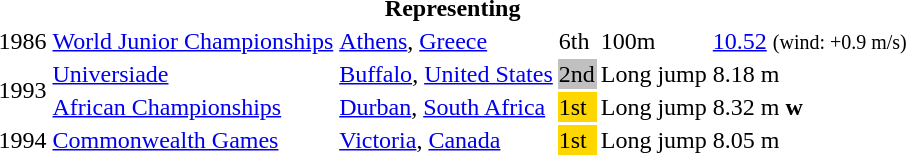<table>
<tr>
<th colspan="6">Representing </th>
</tr>
<tr>
<td>1986</td>
<td><a href='#'>World Junior Championships</a></td>
<td><a href='#'>Athens</a>, <a href='#'>Greece</a></td>
<td>6th</td>
<td>100m</td>
<td><a href='#'>10.52</a> <small>(wind: +0.9 m/s)</small></td>
</tr>
<tr>
<td rowspan=2>1993</td>
<td><a href='#'>Universiade</a></td>
<td><a href='#'>Buffalo</a>, <a href='#'>United States</a></td>
<td bgcolor="silver">2nd</td>
<td>Long jump</td>
<td>8.18 m</td>
</tr>
<tr>
<td><a href='#'>African Championships</a></td>
<td><a href='#'>Durban</a>, <a href='#'>South Africa</a></td>
<td bgcolor="gold">1st</td>
<td>Long jump</td>
<td>8.32 m <strong>w</strong></td>
</tr>
<tr>
<td>1994</td>
<td><a href='#'>Commonwealth Games</a></td>
<td><a href='#'>Victoria</a>, <a href='#'>Canada</a></td>
<td bgcolor="gold">1st</td>
<td>Long jump</td>
<td>8.05 m</td>
</tr>
</table>
